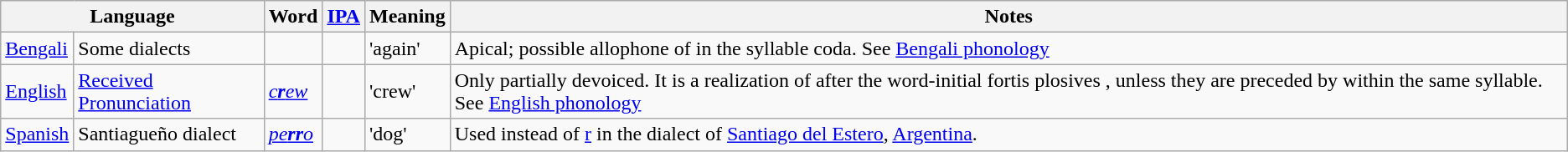<table class="wikitable">
<tr>
<th colspan=2>Language</th>
<th>Word</th>
<th><a href='#'>IPA</a></th>
<th>Meaning</th>
<th>Notes</th>
</tr>
<tr>
<td><a href='#'>Bengali</a></td>
<td>Some dialects</td>
<td></td>
<td></td>
<td>'again'</td>
<td>Apical; possible allophone of  in the syllable coda. See <a href='#'>Bengali phonology</a></td>
</tr>
<tr>
<td><a href='#'>English</a></td>
<td><a href='#'>Received Pronunciation</a></td>
<td><em><a href='#'>c<strong>r</strong>ew</a></em></td>
<td></td>
<td>'crew'</td>
<td>Only partially devoiced. It is a realization of  after the word-initial fortis plosives , unless they are preceded by  within the same syllable. See <a href='#'>English phonology</a></td>
</tr>
<tr>
<td><a href='#'>Spanish</a></td>
<td>Santiagueño dialect</td>
<td><em><a href='#'>pe<strong>rr</strong>o</a></em></td>
<td></td>
<td>'dog'</td>
<td>Used instead of <a href='#'>r</a> in the dialect of <a href='#'>Santiago del Estero</a>, <a href='#'>Argentina</a>.</td>
</tr>
</table>
